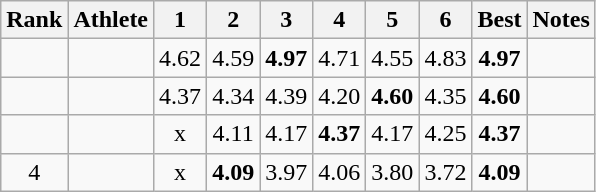<table class="wikitable sortable" style="text-align:center">
<tr>
<th>Rank</th>
<th>Athlete</th>
<th>1</th>
<th>2</th>
<th>3</th>
<th>4</th>
<th>5</th>
<th>6</th>
<th>Best</th>
<th>Notes</th>
</tr>
<tr>
<td></td>
<td style="text-align:left"></td>
<td>4.62</td>
<td>4.59</td>
<td><strong>4.97</strong></td>
<td>4.71</td>
<td>4.55</td>
<td>4.83</td>
<td><strong>4.97</strong></td>
<td></td>
</tr>
<tr>
<td></td>
<td style="text-align:left"></td>
<td>4.37</td>
<td>4.34</td>
<td>4.39</td>
<td>4.20</td>
<td><strong>4.60</strong></td>
<td>4.35</td>
<td><strong>4.60</strong></td>
<td></td>
</tr>
<tr>
<td></td>
<td style="text-align:left"></td>
<td>x</td>
<td>4.11</td>
<td>4.17</td>
<td><strong>4.37</strong></td>
<td>4.17</td>
<td>4.25</td>
<td><strong>4.37</strong></td>
<td></td>
</tr>
<tr>
<td>4</td>
<td style="text-align:left"></td>
<td>x</td>
<td><strong>4.09</strong></td>
<td>3.97</td>
<td>4.06</td>
<td>3.80</td>
<td>3.72</td>
<td><strong>4.09</strong></td>
<td></td>
</tr>
</table>
